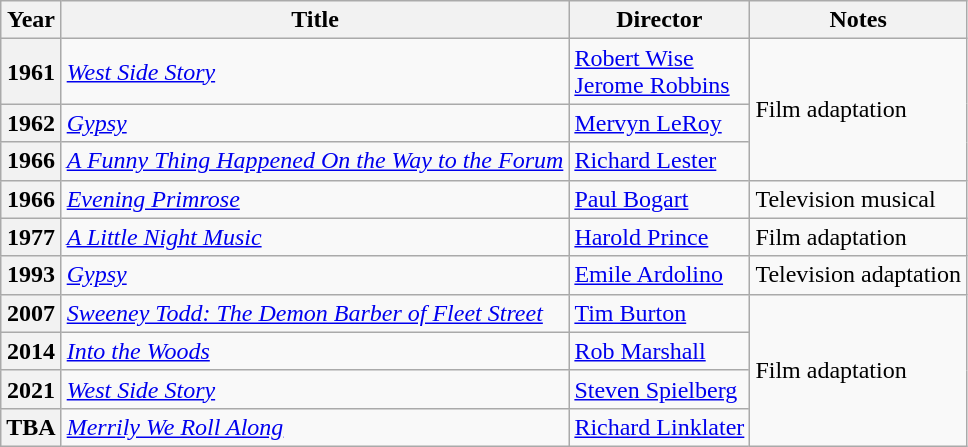<table class="wikitable">
<tr>
<th scope="col">Year</th>
<th scope="col">Title</th>
<th scope="col">Director</th>
<th scope="col">Notes</th>
</tr>
<tr>
<th scope="row">1961</th>
<td><em><a href='#'>West Side Story</a></em></td>
<td><a href='#'>Robert Wise</a> <br><a href='#'>Jerome Robbins</a></td>
<td rowspan="3">Film adaptation</td>
</tr>
<tr>
<th scope="row">1962</th>
<td><em><a href='#'>Gypsy</a></em></td>
<td><a href='#'>Mervyn LeRoy</a></td>
</tr>
<tr>
<th scope="row">1966</th>
<td><em><a href='#'>A Funny Thing Happened On the Way to the Forum</a></em></td>
<td><a href='#'>Richard Lester</a></td>
</tr>
<tr>
<th>1966</th>
<td><em><a href='#'>Evening Primrose</a></em></td>
<td><a href='#'>Paul Bogart</a></td>
<td>Television musical</td>
</tr>
<tr>
<th scope="row">1977</th>
<td><em><a href='#'>A Little Night Music</a></em></td>
<td><a href='#'>Harold Prince</a></td>
<td>Film adaptation</td>
</tr>
<tr>
<th scope="row">1993</th>
<td><em><a href='#'>Gypsy</a></em></td>
<td><a href='#'>Emile Ardolino</a></td>
<td>Television adaptation</td>
</tr>
<tr>
<th scope="row">2007</th>
<td><em><a href='#'>Sweeney Todd: The Demon Barber of Fleet Street</a></em></td>
<td><a href='#'>Tim Burton</a></td>
<td rowspan="4">Film adaptation</td>
</tr>
<tr>
<th scope="row">2014</th>
<td><em><a href='#'>Into the Woods</a></em></td>
<td><a href='#'>Rob Marshall</a></td>
</tr>
<tr>
<th scope="row">2021</th>
<td><em><a href='#'>West Side Story</a></em></td>
<td><a href='#'>Steven Spielberg</a></td>
</tr>
<tr>
<th scope="row">TBA</th>
<td><em><a href='#'>Merrily We Roll Along</a></em></td>
<td><a href='#'>Richard Linklater</a></td>
</tr>
</table>
